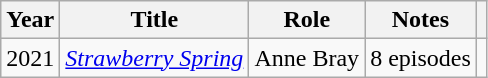<table class="wikitable sortable">
<tr>
<th scope="col">Year</th>
<th scope="col">Title</th>
<th scope="col">Role</th>
<th scope="col" class="unsortable">Notes</th>
<th class="unsortable"></th>
</tr>
<tr>
<td>2021</td>
<td><em><a href='#'>Strawberry Spring</a></em></td>
<td>Anne Bray</td>
<td>8 episodes</td>
<td style="text-align:center;"></td>
</tr>
</table>
